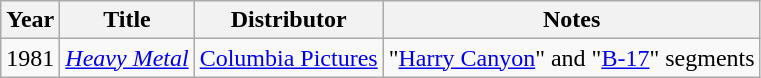<table class="wikitable">
<tr>
<th>Year</th>
<th>Title</th>
<th>Distributor</th>
<th>Notes</th>
</tr>
<tr>
<td>1981</td>
<td><em><a href='#'>Heavy Metal</a></em></td>
<td><a href='#'>Columbia Pictures</a></td>
<td>"<a href='#'>Harry Canyon</a>" and "<a href='#'>B-17</a>" segments</td>
</tr>
</table>
